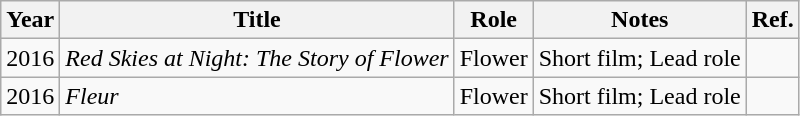<table class="wikitable">
<tr>
<th>Year</th>
<th>Title</th>
<th>Role</th>
<th>Notes</th>
<th>Ref.</th>
</tr>
<tr>
<td>2016</td>
<td><em>Red Skies at Night: The Story of Flower</em></td>
<td>Flower</td>
<td>Short film; Lead role</td>
<td></td>
</tr>
<tr>
<td>2016</td>
<td><em>Fleur</em></td>
<td>Flower</td>
<td>Short film; Lead role</td>
<td></td>
</tr>
</table>
